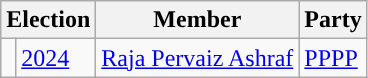<table class="wikitable">
<tr>
<th colspan="2">Election</th>
<th>Member</th>
<th>Party</th>
</tr>
<tr>
<td style="background-color: "></td>
<td><a href='#'>2024</a></td>
<td><a href='#'>Raja Pervaiz Ashraf</a></td>
<td><a href='#'>PPPP</a></td>
</tr>
</table>
